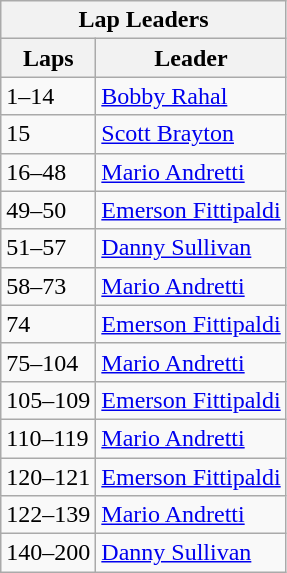<table class="wikitable">
<tr>
<th colspan=2>Lap Leaders</th>
</tr>
<tr>
<th>Laps</th>
<th>Leader</th>
</tr>
<tr>
<td>1–14</td>
<td><a href='#'>Bobby Rahal</a></td>
</tr>
<tr>
<td>15</td>
<td><a href='#'>Scott Brayton</a></td>
</tr>
<tr>
<td>16–48</td>
<td><a href='#'>Mario Andretti</a></td>
</tr>
<tr>
<td>49–50</td>
<td><a href='#'>Emerson Fittipaldi</a></td>
</tr>
<tr>
<td>51–57</td>
<td><a href='#'>Danny Sullivan</a></td>
</tr>
<tr>
<td>58–73</td>
<td><a href='#'>Mario Andretti</a></td>
</tr>
<tr>
<td>74</td>
<td><a href='#'>Emerson Fittipaldi</a></td>
</tr>
<tr>
<td>75–104</td>
<td><a href='#'>Mario Andretti</a></td>
</tr>
<tr>
<td>105–109</td>
<td><a href='#'>Emerson Fittipaldi</a></td>
</tr>
<tr>
<td>110–119</td>
<td><a href='#'>Mario Andretti</a></td>
</tr>
<tr>
<td>120–121</td>
<td><a href='#'>Emerson Fittipaldi</a></td>
</tr>
<tr>
<td>122–139</td>
<td><a href='#'>Mario Andretti</a></td>
</tr>
<tr>
<td>140–200</td>
<td><a href='#'>Danny Sullivan</a></td>
</tr>
</table>
